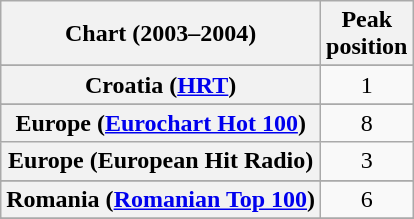<table class="wikitable sortable plainrowheaders" style="text-align:center">
<tr>
<th scope="col">Chart (2003–2004)</th>
<th scope="col">Peak<br>position</th>
</tr>
<tr>
</tr>
<tr>
</tr>
<tr>
</tr>
<tr>
</tr>
<tr>
<th scope=row>Croatia (<a href='#'>HRT</a>)</th>
<td>1</td>
</tr>
<tr>
</tr>
<tr>
<th scope="row">Europe (<a href='#'>Eurochart Hot 100</a>)</th>
<td>8</td>
</tr>
<tr>
<th scope="row">Europe (European Hit Radio)</th>
<td align="center">3</td>
</tr>
<tr>
</tr>
<tr>
</tr>
<tr>
</tr>
<tr>
</tr>
<tr>
</tr>
<tr>
</tr>
<tr>
</tr>
<tr>
</tr>
<tr>
<th scope="row">Romania (<a href='#'>Romanian Top 100</a>)</th>
<td>6</td>
</tr>
<tr>
</tr>
<tr>
</tr>
<tr>
</tr>
</table>
